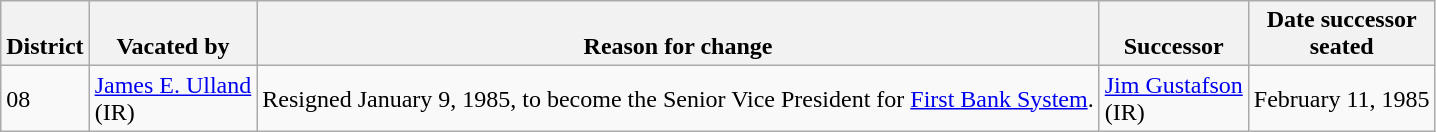<table class="wikitable sortable">
<tr style="vertical-align:bottom;">
<th>District</th>
<th>Vacated by</th>
<th>Reason for change</th>
<th>Successor</th>
<th>Date successor<br>seated</th>
</tr>
<tr>
<td>08</td>
<td nowrap ><a href='#'>James E. Ulland</a><br>(IR)</td>
<td>Resigned January 9, 1985, to become the Senior Vice President for <a href='#'>First Bank System</a>.</td>
<td nowrap ><a href='#'>Jim Gustafson</a><br>(IR)</td>
<td>February 11, 1985</td>
</tr>
</table>
